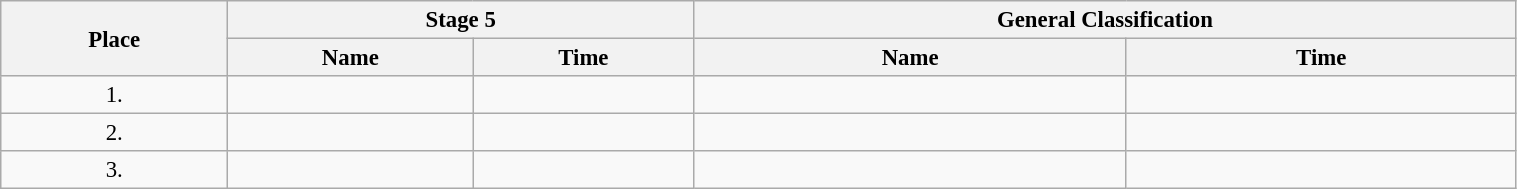<table class=wikitable style="font-size:95%" width="80%">
<tr>
<th rowspan="2">Place</th>
<th colspan="2">Stage 5</th>
<th colspan="2">General Classification</th>
</tr>
<tr>
<th>Name</th>
<th>Time</th>
<th>Name</th>
<th>Time</th>
</tr>
<tr>
<td align="center">1.</td>
<td></td>
<td></td>
<td></td>
<td></td>
</tr>
<tr>
<td align="center">2.</td>
<td></td>
<td></td>
<td></td>
<td></td>
</tr>
<tr>
<td align="center">3.</td>
<td></td>
<td></td>
<td></td>
<td></td>
</tr>
</table>
